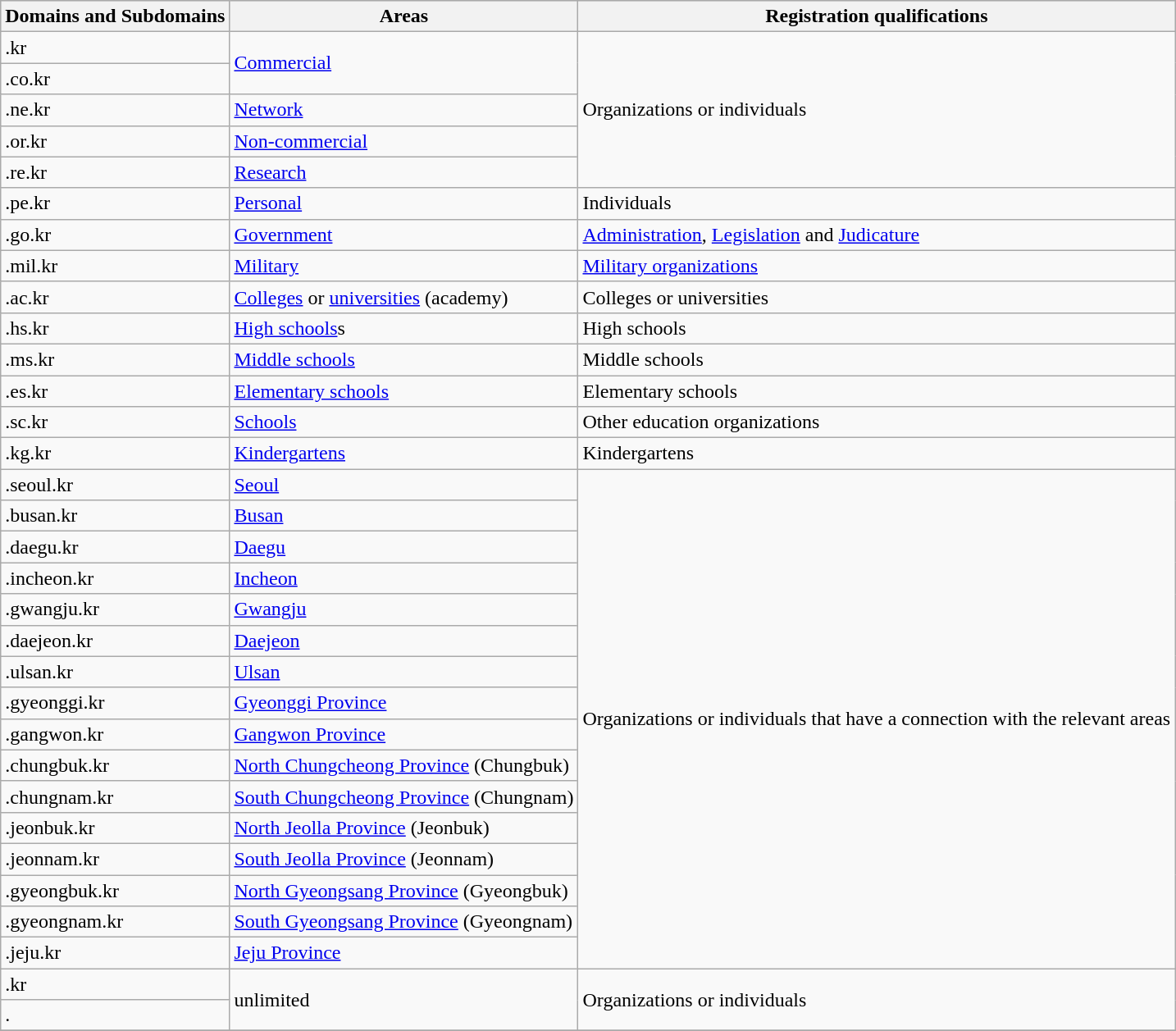<table class="wikitable">
<tr style="background-color:#cccccc;">
<th>Domains and Subdomains</th>
<th>Areas</th>
<th>Registration qualifications</th>
</tr>
<tr>
<td>.kr</td>
<td rowspan="2"><a href='#'>Commercial</a></td>
<td rowspan="5">Organizations or individuals</td>
</tr>
<tr>
<td>.co.kr</td>
</tr>
<tr>
<td>.ne.kr</td>
<td><a href='#'>Network</a></td>
</tr>
<tr>
<td>.or.kr</td>
<td><a href='#'>Non-commercial</a></td>
</tr>
<tr>
<td>.re.kr</td>
<td><a href='#'>Research</a></td>
</tr>
<tr>
<td>.pe.kr</td>
<td><a href='#'>Personal</a></td>
<td>Individuals</td>
</tr>
<tr>
<td>.go.kr</td>
<td><a href='#'>Government</a></td>
<td><a href='#'>Administration</a>, <a href='#'>Legislation</a> and <a href='#'>Judicature</a></td>
</tr>
<tr>
<td>.mil.kr</td>
<td><a href='#'>Military</a></td>
<td><a href='#'>Military organizations</a></td>
</tr>
<tr>
<td>.ac.kr</td>
<td><a href='#'>Colleges</a> or <a href='#'>universities</a> (academy)</td>
<td>Colleges or universities</td>
</tr>
<tr>
<td>.hs.kr</td>
<td><a href='#'>High schools</a>s</td>
<td>High schools</td>
</tr>
<tr>
<td>.ms.kr</td>
<td><a href='#'>Middle schools</a></td>
<td>Middle schools</td>
</tr>
<tr>
<td>.es.kr</td>
<td><a href='#'>Elementary schools</a></td>
<td>Elementary schools</td>
</tr>
<tr>
<td>.sc.kr</td>
<td><a href='#'>Schools</a></td>
<td>Other education organizations</td>
</tr>
<tr>
<td>.kg.kr</td>
<td><a href='#'>Kindergartens</a></td>
<td>Kindergartens</td>
</tr>
<tr>
<td>.seoul.kr</td>
<td><a href='#'>Seoul</a></td>
<td rowspan="16">Organizations or individuals that have a connection with the relevant areas</td>
</tr>
<tr>
<td>.busan.kr</td>
<td><a href='#'>Busan</a></td>
</tr>
<tr>
<td>.daegu.kr</td>
<td><a href='#'>Daegu</a></td>
</tr>
<tr>
<td>.incheon.kr</td>
<td><a href='#'>Incheon</a></td>
</tr>
<tr>
<td>.gwangju.kr</td>
<td><a href='#'>Gwangju</a></td>
</tr>
<tr>
<td>.daejeon.kr</td>
<td><a href='#'>Daejeon</a></td>
</tr>
<tr>
<td>.ulsan.kr</td>
<td><a href='#'>Ulsan</a></td>
</tr>
<tr>
<td>.gyeonggi.kr</td>
<td><a href='#'>Gyeonggi Province</a></td>
</tr>
<tr>
<td>.gangwon.kr</td>
<td><a href='#'>Gangwon Province</a></td>
</tr>
<tr>
<td>.chungbuk.kr</td>
<td><a href='#'>North Chungcheong Province</a> (Chungbuk)</td>
</tr>
<tr>
<td>.chungnam.kr</td>
<td><a href='#'>South Chungcheong Province</a> (Chungnam)</td>
</tr>
<tr>
<td>.jeonbuk.kr</td>
<td><a href='#'>North Jeolla Province</a> (Jeonbuk)</td>
</tr>
<tr>
<td>.jeonnam.kr</td>
<td><a href='#'>South Jeolla Province</a> (Jeonnam)</td>
</tr>
<tr>
<td>.gyeongbuk.kr</td>
<td><a href='#'>North Gyeongsang Province</a> (Gyeongbuk)</td>
</tr>
<tr>
<td>.gyeongnam.kr</td>
<td><a href='#'>South Gyeongsang Province</a> (Gyeongnam)</td>
</tr>
<tr>
<td>.jeju.kr</td>
<td><a href='#'>Jeju Province</a></td>
</tr>
<tr>
<td>.kr</td>
<td rowspan="2">unlimited</td>
<td rowspan="2">Organizations or individuals</td>
</tr>
<tr>
<td>.</td>
</tr>
<tr>
</tr>
</table>
